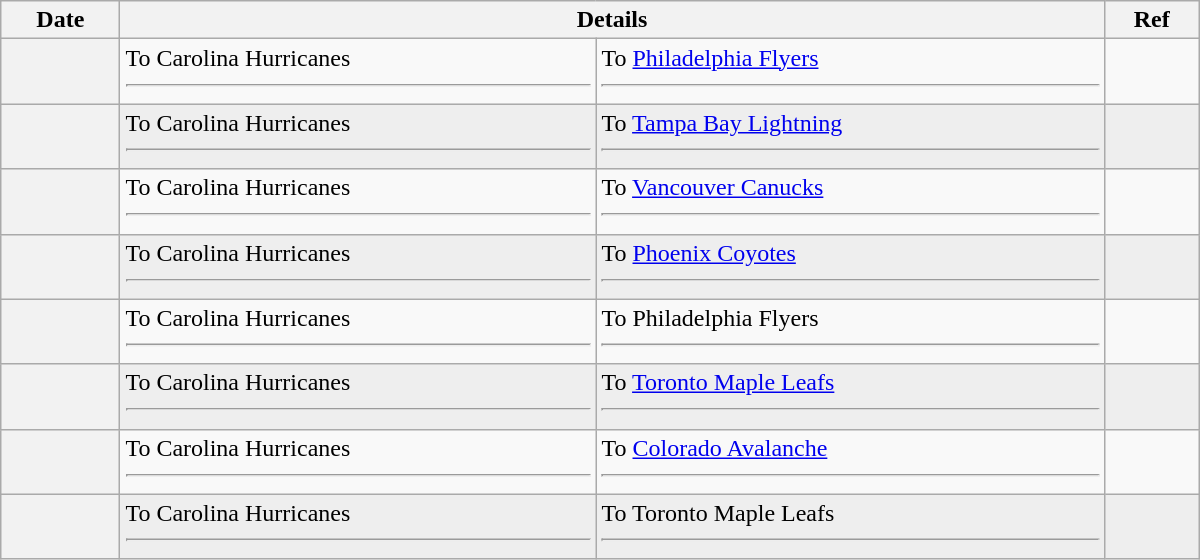<table class="wikitable plainrowheaders" style="width: 50em;">
<tr>
<th scope="col">Date</th>
<th scope="col" colspan="2">Details</th>
<th scope="col">Ref</th>
</tr>
<tr>
<th scope="row"></th>
<td valign="top">To Carolina Hurricanes <hr></td>
<td valign="top">To <a href='#'>Philadelphia Flyers</a> <hr></td>
<td></td>
</tr>
<tr bgcolor="#eeeeee">
<th scope="row"></th>
<td valign="top">To Carolina Hurricanes <hr></td>
<td valign="top">To <a href='#'>Tampa Bay Lightning</a> <hr></td>
<td></td>
</tr>
<tr>
<th scope="row"></th>
<td valign="top">To Carolina Hurricanes <hr></td>
<td valign="top">To <a href='#'>Vancouver Canucks</a> <hr></td>
<td></td>
</tr>
<tr bgcolor="#eeeeee">
<th scope="row"></th>
<td valign="top">To Carolina Hurricanes <hr></td>
<td valign="top">To <a href='#'>Phoenix Coyotes</a> <hr></td>
<td></td>
</tr>
<tr>
<th scope="row"></th>
<td valign="top">To Carolina Hurricanes <hr></td>
<td valign="top">To Philadelphia Flyers <hr></td>
<td></td>
</tr>
<tr bgcolor="#eeeeee">
<th scope="row"></th>
<td valign="top">To Carolina Hurricanes <hr></td>
<td valign="top">To <a href='#'>Toronto Maple Leafs</a> <hr></td>
<td></td>
</tr>
<tr>
<th scope="row"></th>
<td valign="top">To Carolina Hurricanes <hr></td>
<td valign="top">To <a href='#'>Colorado Avalanche</a> <hr></td>
<td></td>
</tr>
<tr bgcolor="#eeeeee">
<th scope="row"></th>
<td valign="top">To Carolina Hurricanes <hr></td>
<td valign="top">To Toronto Maple Leafs <hr></td>
<td></td>
</tr>
</table>
